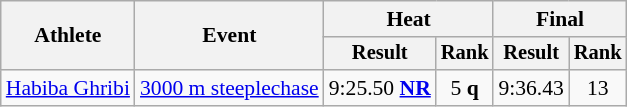<table class=wikitable style="font-size:90%">
<tr>
<th rowspan="2">Athlete</th>
<th rowspan="2">Event</th>
<th colspan="2">Heat</th>
<th colspan="2">Final</th>
</tr>
<tr style="font-size:95%">
<th>Result</th>
<th>Rank</th>
<th>Result</th>
<th>Rank</th>
</tr>
<tr align=center>
<td align=left><a href='#'>Habiba Ghribi</a></td>
<td align=left><a href='#'>3000 m steeplechase</a></td>
<td>9:25.50 <strong><a href='#'>NR</a></strong></td>
<td>5 <strong>q</strong></td>
<td>9:36.43</td>
<td>13</td>
</tr>
</table>
